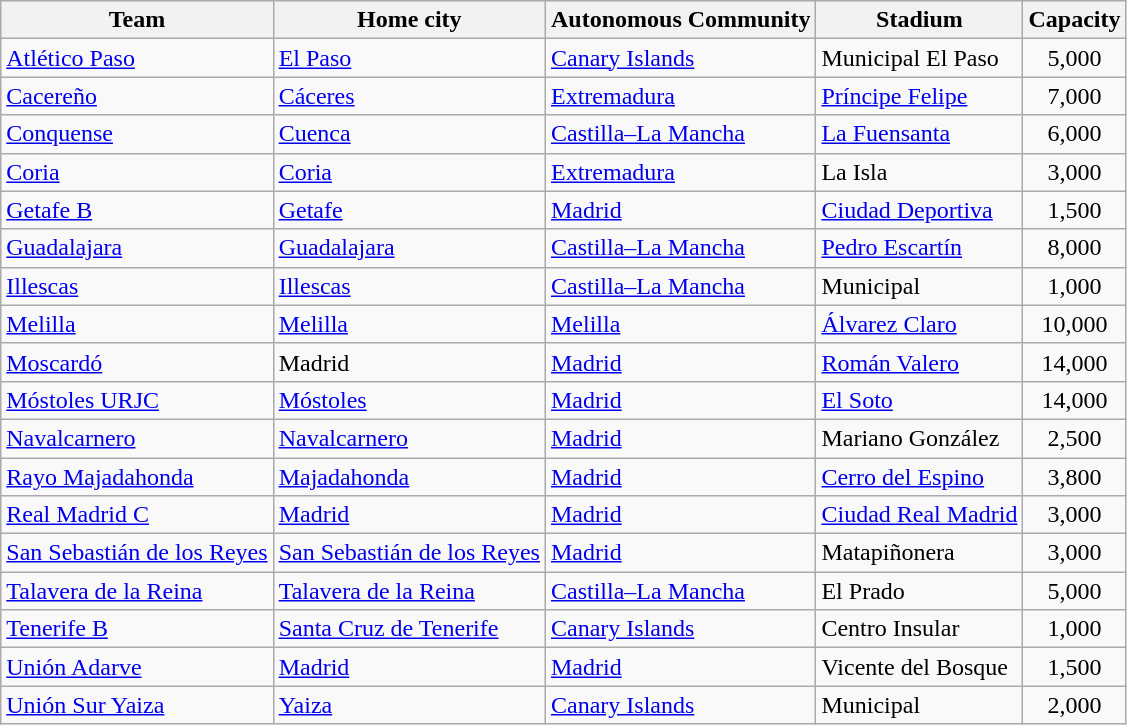<table class="wikitable sortable">
<tr>
<th>Team</th>
<th>Home city</th>
<th>Autonomous Community</th>
<th>Stadium</th>
<th>Capacity</th>
</tr>
<tr>
<td><a href='#'>Atlético Paso</a></td>
<td><a href='#'>El Paso</a></td>
<td><a href='#'>Canary Islands</a></td>
<td>Municipal El Paso</td>
<td align=center>5,000</td>
</tr>
<tr>
<td><a href='#'>Cacereño</a></td>
<td><a href='#'>Cáceres</a></td>
<td><a href='#'>Extremadura</a></td>
<td><a href='#'>Príncipe Felipe</a></td>
<td align=center>7,000</td>
</tr>
<tr>
<td><a href='#'>Conquense</a></td>
<td><a href='#'>Cuenca</a></td>
<td><a href='#'>Castilla–La Mancha</a></td>
<td><a href='#'>La Fuensanta</a></td>
<td align=center>6,000</td>
</tr>
<tr>
<td><a href='#'>Coria</a></td>
<td><a href='#'>Coria</a></td>
<td><a href='#'>Extremadura</a></td>
<td>La Isla</td>
<td align=center>3,000</td>
</tr>
<tr>
<td><a href='#'>Getafe B</a></td>
<td><a href='#'>Getafe</a></td>
<td><a href='#'>Madrid</a></td>
<td><a href='#'>Ciudad Deportiva</a></td>
<td align=center>1,500</td>
</tr>
<tr>
<td><a href='#'>Guadalajara</a></td>
<td><a href='#'>Guadalajara</a></td>
<td><a href='#'>Castilla–La Mancha</a></td>
<td><a href='#'>Pedro Escartín</a></td>
<td align=center>8,000</td>
</tr>
<tr>
<td><a href='#'>Illescas</a></td>
<td><a href='#'>Illescas</a></td>
<td><a href='#'>Castilla–La Mancha</a></td>
<td>Municipal</td>
<td align=center>1,000</td>
</tr>
<tr>
<td><a href='#'>Melilla</a></td>
<td><a href='#'>Melilla</a></td>
<td><a href='#'>Melilla</a></td>
<td><a href='#'>Álvarez Claro</a></td>
<td align=center>10,000</td>
</tr>
<tr>
<td><a href='#'>Moscardó</a></td>
<td>Madrid</td>
<td><a href='#'>Madrid</a></td>
<td><a href='#'>Román Valero</a></td>
<td align=center>14,000</td>
</tr>
<tr>
<td><a href='#'>Móstoles URJC</a></td>
<td><a href='#'>Móstoles</a></td>
<td><a href='#'>Madrid</a></td>
<td><a href='#'>El Soto</a></td>
<td align=center>14,000</td>
</tr>
<tr>
<td><a href='#'>Navalcarnero</a></td>
<td><a href='#'>Navalcarnero</a></td>
<td><a href='#'>Madrid</a></td>
<td>Mariano González</td>
<td align=center>2,500</td>
</tr>
<tr>
<td><a href='#'>Rayo Majadahonda</a></td>
<td><a href='#'>Majadahonda</a></td>
<td><a href='#'>Madrid</a></td>
<td><a href='#'>Cerro del Espino</a></td>
<td align=center>3,800</td>
</tr>
<tr>
<td><a href='#'>Real Madrid C</a></td>
<td><a href='#'>Madrid</a></td>
<td><a href='#'>Madrid</a></td>
<td><a href='#'>Ciudad Real Madrid</a></td>
<td align=center>3,000</td>
</tr>
<tr>
<td><a href='#'>San Sebastián de los Reyes</a></td>
<td><a href='#'>San Sebastián de los Reyes</a></td>
<td><a href='#'>Madrid</a></td>
<td>Matapiñonera</td>
<td align=center>3,000</td>
</tr>
<tr>
<td><a href='#'>Talavera de la Reina</a></td>
<td><a href='#'>Talavera de la Reina</a></td>
<td><a href='#'>Castilla–La Mancha</a></td>
<td>El Prado</td>
<td align="center">5,000</td>
</tr>
<tr>
<td><a href='#'>Tenerife B</a></td>
<td><a href='#'>Santa Cruz de Tenerife</a></td>
<td><a href='#'>Canary Islands</a></td>
<td>Centro Insular</td>
<td align=center>1,000</td>
</tr>
<tr>
<td><a href='#'>Unión Adarve</a></td>
<td><a href='#'>Madrid</a></td>
<td><a href='#'>Madrid</a></td>
<td>Vicente del Bosque</td>
<td align=center>1,500</td>
</tr>
<tr>
<td><a href='#'>Unión Sur Yaiza</a></td>
<td><a href='#'>Yaiza</a></td>
<td><a href='#'>Canary Islands</a></td>
<td>Municipal</td>
<td align=center>2,000</td>
</tr>
</table>
